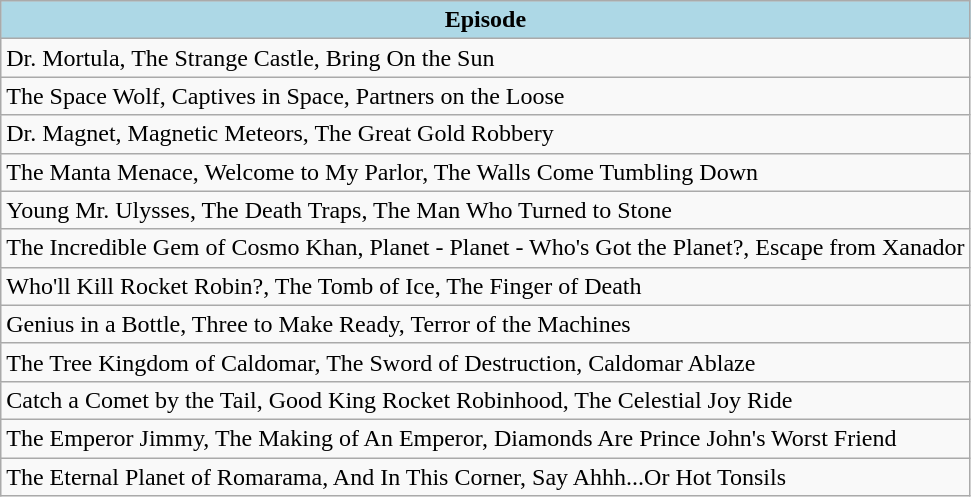<table class="wikitable collapsible">
<tr bgcolor="#add8e6">
<th style="background-color:#ADD8E6;">Episode</th>
</tr>
<tr>
<td>Dr. Mortula, The Strange Castle, Bring On the Sun</td>
</tr>
<tr>
<td>The Space Wolf, Captives in Space, Partners on the Loose</td>
</tr>
<tr>
<td>Dr. Magnet, Magnetic Meteors, The Great Gold Robbery</td>
</tr>
<tr>
<td>The Manta Menace, Welcome to My Parlor, The Walls Come Tumbling Down</td>
</tr>
<tr>
<td>Young Mr. Ulysses, The Death Traps, The Man Who Turned to Stone</td>
</tr>
<tr>
<td>The Incredible Gem of Cosmo Khan, Planet - Planet - Who's Got the Planet?, Escape from Xanador</td>
</tr>
<tr>
<td>Who'll Kill Rocket Robin?, The Tomb of Ice, The Finger of Death</td>
</tr>
<tr>
<td>Genius in a Bottle, Three to Make Ready, Terror of the Machines</td>
</tr>
<tr>
<td>The Tree Kingdom of Caldomar, The Sword of Destruction, Caldomar Ablaze</td>
</tr>
<tr>
<td>Catch a Comet by the Tail, Good King Rocket Robinhood, The Celestial Joy Ride</td>
</tr>
<tr>
<td>The Emperor Jimmy, The Making of An Emperor, Diamonds Are Prince John's Worst Friend</td>
</tr>
<tr>
<td>The Eternal Planet of Romarama, And In This Corner, Say Ahhh...Or Hot Tonsils</td>
</tr>
</table>
